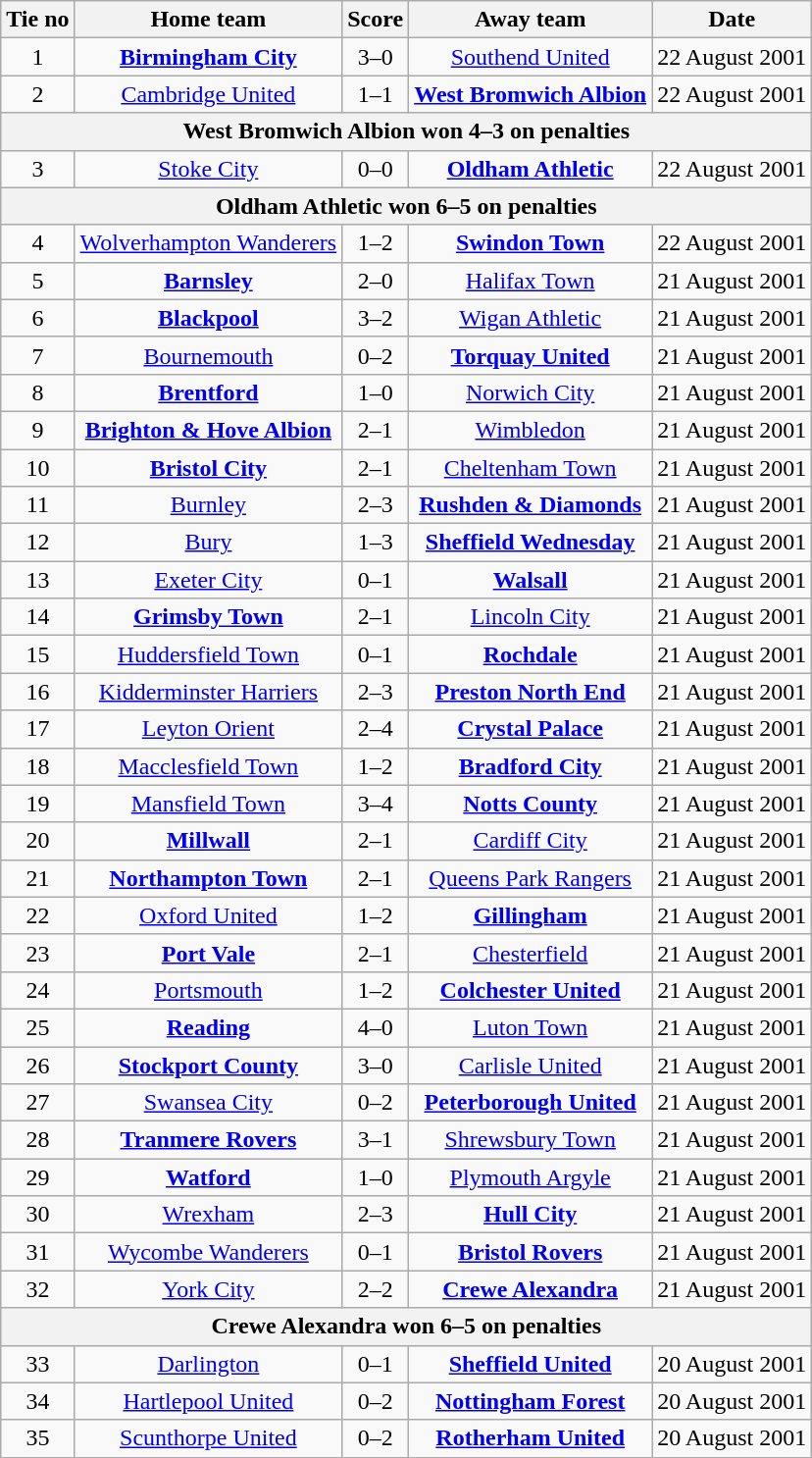<table class="wikitable" style="text-align: center">
<tr>
<th>Tie no</th>
<th>Home team</th>
<th>Score</th>
<th>Away team</th>
<th>Date</th>
</tr>
<tr>
<td>1</td>
<td><strong><a href='#'>Birmingham City</a></strong></td>
<td>3–0</td>
<td><a href='#'>Southend United</a></td>
<td>22 August 2001</td>
</tr>
<tr>
<td>2</td>
<td><a href='#'>Cambridge United</a></td>
<td>1–1 </td>
<td><strong><a href='#'>West Bromwich Albion</a></strong></td>
<td>22 August 2001</td>
</tr>
<tr>
<th colspan="5">West Bromwich Albion won 4–3 on penalties</th>
</tr>
<tr>
<td>3</td>
<td><a href='#'>Stoke City</a></td>
<td>0–0 </td>
<td><strong><a href='#'>Oldham Athletic</a></strong></td>
<td>22 August 2001</td>
</tr>
<tr>
<th colspan="5">Oldham Athletic won 6–5 on penalties</th>
</tr>
<tr>
<td>4</td>
<td><a href='#'>Wolverhampton Wanderers</a></td>
<td>1–2</td>
<td><strong><a href='#'>Swindon Town</a></strong></td>
<td>22 August 2001</td>
</tr>
<tr>
<td>5</td>
<td><strong><a href='#'>Barnsley</a></strong></td>
<td>2–0</td>
<td><a href='#'>Halifax Town</a></td>
<td>21 August 2001</td>
</tr>
<tr>
<td>6</td>
<td><strong><a href='#'>Blackpool</a></strong></td>
<td>3–2</td>
<td><a href='#'>Wigan Athletic</a></td>
<td>21 August 2001</td>
</tr>
<tr>
<td>7</td>
<td><a href='#'>Bournemouth</a></td>
<td>0–2</td>
<td><strong><a href='#'>Torquay United</a></strong></td>
<td>21 August 2001</td>
</tr>
<tr>
<td>8</td>
<td><strong><a href='#'>Brentford</a></strong></td>
<td>1–0</td>
<td><a href='#'>Norwich City</a></td>
<td>21 August 2001</td>
</tr>
<tr>
<td>9</td>
<td><strong><a href='#'>Brighton & Hove Albion</a></strong></td>
<td>2–1</td>
<td><a href='#'>Wimbledon</a></td>
<td>21 August 2001</td>
</tr>
<tr>
<td>10</td>
<td><strong><a href='#'>Bristol City</a></strong></td>
<td>2–1</td>
<td><a href='#'>Cheltenham Town</a></td>
<td>21 August 2001</td>
</tr>
<tr>
<td>11</td>
<td><a href='#'>Burnley</a></td>
<td>2–3</td>
<td><strong><a href='#'>Rushden & Diamonds</a></strong></td>
<td>21 August 2001</td>
</tr>
<tr>
<td>12</td>
<td><a href='#'>Bury</a></td>
<td>1–3</td>
<td><strong><a href='#'>Sheffield Wednesday</a></strong></td>
<td>21 August 2001</td>
</tr>
<tr>
<td>13</td>
<td><a href='#'>Exeter City</a></td>
<td>0–1</td>
<td><strong><a href='#'>Walsall</a></strong></td>
<td>21 August 2001</td>
</tr>
<tr>
<td>14</td>
<td><strong><a href='#'>Grimsby Town</a></strong></td>
<td>2–1</td>
<td><a href='#'>Lincoln City</a></td>
<td>21 August 2001</td>
</tr>
<tr>
<td>15</td>
<td><a href='#'>Huddersfield Town</a></td>
<td>0–1</td>
<td><strong><a href='#'>Rochdale</a></strong></td>
<td>21 August 2001</td>
</tr>
<tr>
<td>16</td>
<td><a href='#'>Kidderminster Harriers</a></td>
<td>2–3 </td>
<td><strong><a href='#'>Preston North End</a></strong></td>
<td>21 August 2001</td>
</tr>
<tr>
<td>17</td>
<td><a href='#'>Leyton Orient</a></td>
<td>2–4</td>
<td><strong><a href='#'>Crystal Palace</a></strong></td>
<td>21 August 2001</td>
</tr>
<tr>
<td>18</td>
<td><a href='#'>Macclesfield Town</a></td>
<td>1–2 </td>
<td><strong><a href='#'>Bradford City</a></strong></td>
<td>21 August 2001</td>
</tr>
<tr>
<td>19</td>
<td><a href='#'>Mansfield Town</a></td>
<td>3–4</td>
<td><strong><a href='#'>Notts County</a></strong></td>
<td>21 August 2001</td>
</tr>
<tr>
<td>20</td>
<td><strong><a href='#'>Millwall</a></strong></td>
<td>2–1</td>
<td><a href='#'>Cardiff City</a></td>
<td>21 August 2001</td>
</tr>
<tr>
<td>21</td>
<td><strong><a href='#'>Northampton Town</a></strong></td>
<td>2–1 </td>
<td><a href='#'>Queens Park Rangers</a></td>
<td>21 August 2001</td>
</tr>
<tr>
<td>22</td>
<td><a href='#'>Oxford United</a></td>
<td>1–2 </td>
<td><strong><a href='#'>Gillingham</a></strong></td>
<td>21 August 2001</td>
</tr>
<tr>
<td>23</td>
<td><strong><a href='#'>Port Vale</a></strong></td>
<td>2–1</td>
<td><a href='#'>Chesterfield</a></td>
<td>21 August 2001</td>
</tr>
<tr>
<td>24</td>
<td><a href='#'>Portsmouth</a></td>
<td>1–2</td>
<td><strong><a href='#'>Colchester United</a></strong></td>
<td>21 August 2001</td>
</tr>
<tr>
<td>25</td>
<td><strong><a href='#'>Reading</a></strong></td>
<td>4–0</td>
<td><a href='#'>Luton Town</a></td>
<td>21 August 2001</td>
</tr>
<tr>
<td>26</td>
<td><strong><a href='#'>Stockport County</a></strong></td>
<td>3–0</td>
<td><a href='#'>Carlisle United</a></td>
<td>21 August 2001</td>
</tr>
<tr>
<td>27</td>
<td><a href='#'>Swansea City</a></td>
<td>0–2</td>
<td><strong><a href='#'>Peterborough United</a></strong></td>
<td>21 August 2001</td>
</tr>
<tr>
<td>28</td>
<td><strong><a href='#'>Tranmere Rovers</a></strong></td>
<td>3–1</td>
<td><a href='#'>Shrewsbury Town</a></td>
<td>21 August 2001</td>
</tr>
<tr>
<td>29</td>
<td><strong><a href='#'>Watford</a></strong></td>
<td>1–0</td>
<td><a href='#'>Plymouth Argyle</a></td>
<td>21 August 2001</td>
</tr>
<tr>
<td>30</td>
<td><a href='#'>Wrexham</a></td>
<td>2–3</td>
<td><strong><a href='#'>Hull City</a></strong></td>
<td>21 August 2001</td>
</tr>
<tr>
<td>31</td>
<td><a href='#'>Wycombe Wanderers</a></td>
<td>0–1</td>
<td><strong><a href='#'>Bristol Rovers</a></strong></td>
<td>21 August 2001</td>
</tr>
<tr>
<td>32</td>
<td><a href='#'>York City</a></td>
<td>2–2 </td>
<td><strong><a href='#'>Crewe Alexandra</a></strong></td>
<td>21 August 2001</td>
</tr>
<tr>
<th colspan="5">Crewe Alexandra won 6–5 on penalties</th>
</tr>
<tr>
<td>33</td>
<td><a href='#'>Darlington</a></td>
<td>0–1</td>
<td><strong><a href='#'>Sheffield United</a></strong></td>
<td>20 August 2001</td>
</tr>
<tr>
<td>34</td>
<td><a href='#'>Hartlepool United</a></td>
<td>0–2</td>
<td><strong><a href='#'>Nottingham Forest</a></strong></td>
<td>20 August 2001</td>
</tr>
<tr>
<td>35</td>
<td><a href='#'>Scunthorpe United</a></td>
<td>0–2</td>
<td><strong><a href='#'>Rotherham United</a></strong></td>
<td>20 August 2001</td>
</tr>
</table>
